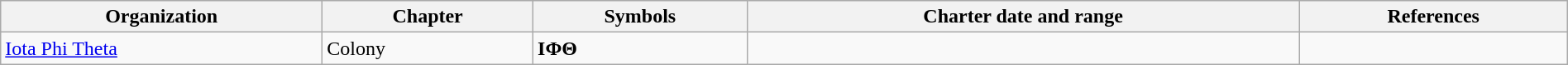<table class="wikitable" style="width:100%;">
<tr>
<th>Organization</th>
<th>Chapter</th>
<th>Symbols</th>
<th>Charter date and range</th>
<th>References</th>
</tr>
<tr>
<td><a href='#'>Iota Phi Theta</a></td>
<td>Colony</td>
<td><strong>ΙΦΘ</strong></td>
<td></td>
<td></td>
</tr>
</table>
